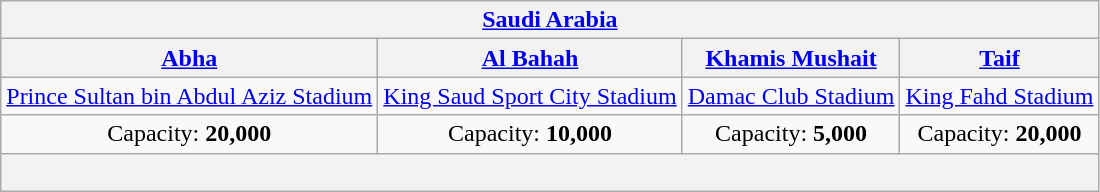<table class="wikitable" style="text-align:center">
<tr>
<th colspan=4> <a href='#'>Saudi Arabia</a></th>
</tr>
<tr>
<th><a href='#'>Abha</a></th>
<th><a href='#'>Al Bahah</a></th>
<th><a href='#'>Khamis Mushait</a></th>
<th><a href='#'>Taif</a></th>
</tr>
<tr>
<td><a href='#'>Prince Sultan bin Abdul Aziz Stadium</a></td>
<td><a href='#'>King Saud Sport City Stadium</a></td>
<td><a href='#'>Damac Club Stadium</a></td>
<td><a href='#'>King Fahd Stadium</a></td>
</tr>
<tr>
<td>Capacity: <strong>20,000</strong></td>
<td>Capacity: <strong>10,000</strong></td>
<td>Capacity: <strong>5,000</strong></td>
<td>Capacity: <strong>20,000</strong></td>
</tr>
<tr>
<th rowspan="4" colspan=4><br></th>
</tr>
</table>
